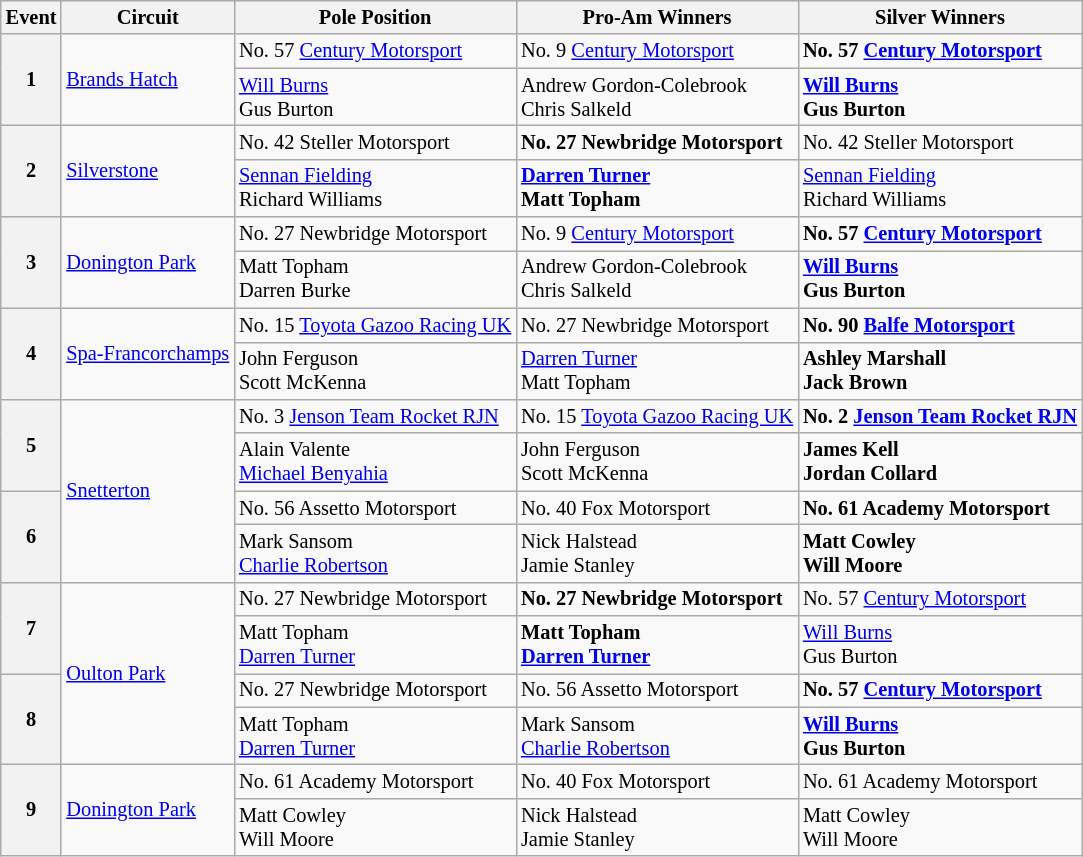<table class="wikitable" style="font-size: 85%">
<tr>
<th>Event</th>
<th>Circuit</th>
<th>Pole Position</th>
<th>Pro-Am Winners</th>
<th>Silver Winners</th>
</tr>
<tr>
<th rowspan=2>1</th>
<td rowspan=2><a href='#'>Brands Hatch</a></td>
<td> No. 57 <a href='#'>Century Motorsport</a></td>
<td> No. 9 <a href='#'>Century Motorsport</a></td>
<td><strong> No. 57 <a href='#'>Century Motorsport</a></strong></td>
</tr>
<tr>
<td> <a href='#'>Will Burns</a><br> Gus Burton</td>
<td> Andrew Gordon-Colebrook<br> Chris Salkeld</td>
<td><strong> <a href='#'>Will Burns</a><br> Gus Burton</strong></td>
</tr>
<tr>
<th rowspan=2>2</th>
<td rowspan=2><a href='#'>Silverstone</a></td>
<td> No. 42 Steller Motorsport</td>
<td><strong> No. 27 Newbridge Motorsport</strong></td>
<td> No. 42 Steller Motorsport</td>
</tr>
<tr>
<td> <a href='#'>Sennan Fielding</a><br> Richard Williams</td>
<td><strong> <a href='#'>Darren Turner</a><br> Matt Topham</strong></td>
<td> <a href='#'>Sennan Fielding</a><br> Richard Williams</td>
</tr>
<tr>
<th rowspan=2>3</th>
<td rowspan=2><a href='#'>Donington Park</a></td>
<td> No. 27 Newbridge Motorsport</td>
<td> No. 9 <a href='#'>Century Motorsport</a></td>
<td><strong> No. 57 <a href='#'>Century Motorsport</a></strong></td>
</tr>
<tr>
<td> Matt Topham<br> Darren Burke</td>
<td> Andrew Gordon-Colebrook<br> Chris Salkeld</td>
<td><strong> <a href='#'>Will Burns</a><br> Gus Burton</strong></td>
</tr>
<tr>
<th rowspan=2>4</th>
<td rowspan=2><a href='#'>Spa-Francorchamps</a></td>
<td> No. 15 <a href='#'>Toyota Gazoo Racing UK</a></td>
<td> No. 27 Newbridge Motorsport</td>
<td><strong> No. 90 <a href='#'>Balfe Motorsport</a></strong></td>
</tr>
<tr>
<td> John Ferguson<br> Scott McKenna</td>
<td> <a href='#'>Darren Turner</a><br> Matt Topham</td>
<td><strong> Ashley Marshall<br> Jack Brown</strong></td>
</tr>
<tr>
<th rowspan=2>5</th>
<td rowspan=4><a href='#'>Snetterton</a></td>
<td> No. 3 <a href='#'>Jenson Team Rocket RJN</a></td>
<td> No. 15 <a href='#'>Toyota Gazoo Racing UK</a></td>
<td><strong> No. 2 <a href='#'>Jenson Team Rocket RJN</a></strong></td>
</tr>
<tr>
<td> Alain Valente<br> <a href='#'>Michael Benyahia</a></td>
<td> John Ferguson<br> Scott McKenna</td>
<td><strong> James Kell<br> Jordan Collard</strong></td>
</tr>
<tr>
<th rowspan=2>6</th>
<td> No. 56 Assetto Motorsport</td>
<td> No. 40 Fox Motorsport</td>
<td><strong> No. 61 Academy Motorsport</strong></td>
</tr>
<tr>
<td> Mark Sansom<br> <a href='#'>Charlie Robertson</a></td>
<td> Nick Halstead<br> Jamie Stanley</td>
<td><strong> Matt Cowley<br> Will Moore</strong></td>
</tr>
<tr>
<th rowspan=2>7</th>
<td rowspan=4><a href='#'>Oulton Park</a></td>
<td> No. 27 Newbridge Motorsport</td>
<td><strong> No. 27 Newbridge Motorsport</strong></td>
<td> No. 57 <a href='#'>Century Motorsport</a></td>
</tr>
<tr>
<td> Matt Topham<br> <a href='#'>Darren Turner</a></td>
<td><strong> Matt Topham<br> <a href='#'>Darren Turner</a></strong></td>
<td> <a href='#'>Will Burns</a><br> Gus Burton</td>
</tr>
<tr>
<th rowspan=2>8</th>
<td> No. 27 Newbridge Motorsport</td>
<td> No. 56 Assetto Motorsport</td>
<td><strong> No. 57 <a href='#'>Century Motorsport</a></strong></td>
</tr>
<tr>
<td> Matt Topham<br> <a href='#'>Darren Turner</a></td>
<td> Mark Sansom<br> <a href='#'>Charlie Robertson</a></td>
<td><strong> <a href='#'>Will Burns</a><br> Gus Burton</strong></td>
</tr>
<tr>
<th rowspan=2>9</th>
<td rowspan=2><a href='#'>Donington Park</a></td>
<td> No. 61 Academy Motorsport</td>
<td> No. 40 Fox Motorsport</td>
<td> No. 61 Academy Motorsport</td>
</tr>
<tr>
<td> Matt Cowley<br> Will Moore</td>
<td> Nick Halstead<br> Jamie Stanley</td>
<td> Matt Cowley<br> Will Moore</td>
</tr>
</table>
